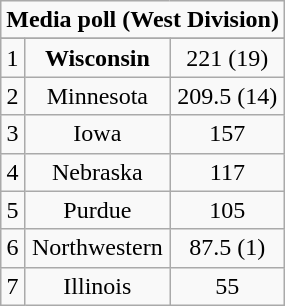<table class="wikitable" style="display: inline-table;">
<tr>
<td style="text-align:center" Colspan="3"><strong>Media poll (West Division)</strong></td>
</tr>
<tr style="text-align:center">
</tr>
<tr style="text-align:center">
<td>1</td>
<td><strong>Wisconsin</strong></td>
<td>221 (19)</td>
</tr>
<tr style="text-align:center">
<td>2</td>
<td>Minnesota</td>
<td>209.5 (14)</td>
</tr>
<tr style="text-align:center">
<td>3</td>
<td>Iowa</td>
<td>157</td>
</tr>
<tr style="text-align:center">
<td>4</td>
<td>Nebraska</td>
<td>117</td>
</tr>
<tr style="text-align:center">
<td>5</td>
<td>Purdue</td>
<td>105</td>
</tr>
<tr style="text-align:center">
<td>6</td>
<td>Northwestern</td>
<td>87.5 (1)</td>
</tr>
<tr style="text-align:center">
<td>7</td>
<td>Illinois</td>
<td>55</td>
</tr>
</table>
